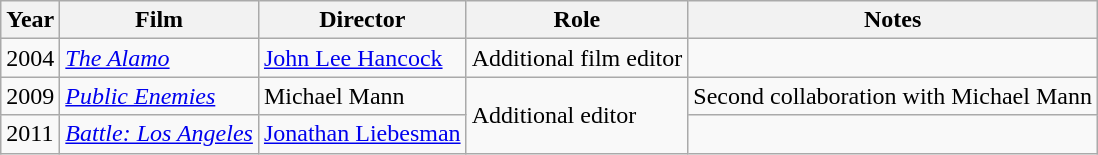<table class="wikitable">
<tr>
<th>Year</th>
<th>Film</th>
<th>Director</th>
<th>Role</th>
<th>Notes</th>
</tr>
<tr>
<td>2004</td>
<td><em><a href='#'>The Alamo</a></em></td>
<td><a href='#'>John Lee Hancock</a></td>
<td>Additional film editor</td>
<td></td>
</tr>
<tr>
<td>2009</td>
<td><em><a href='#'>Public Enemies</a></em></td>
<td>Michael Mann</td>
<td rowspan=2>Additional editor</td>
<td>Second collaboration with Michael Mann</td>
</tr>
<tr>
<td>2011</td>
<td><em><a href='#'>Battle: Los Angeles</a></em></td>
<td><a href='#'>Jonathan Liebesman</a></td>
<td></td>
</tr>
</table>
